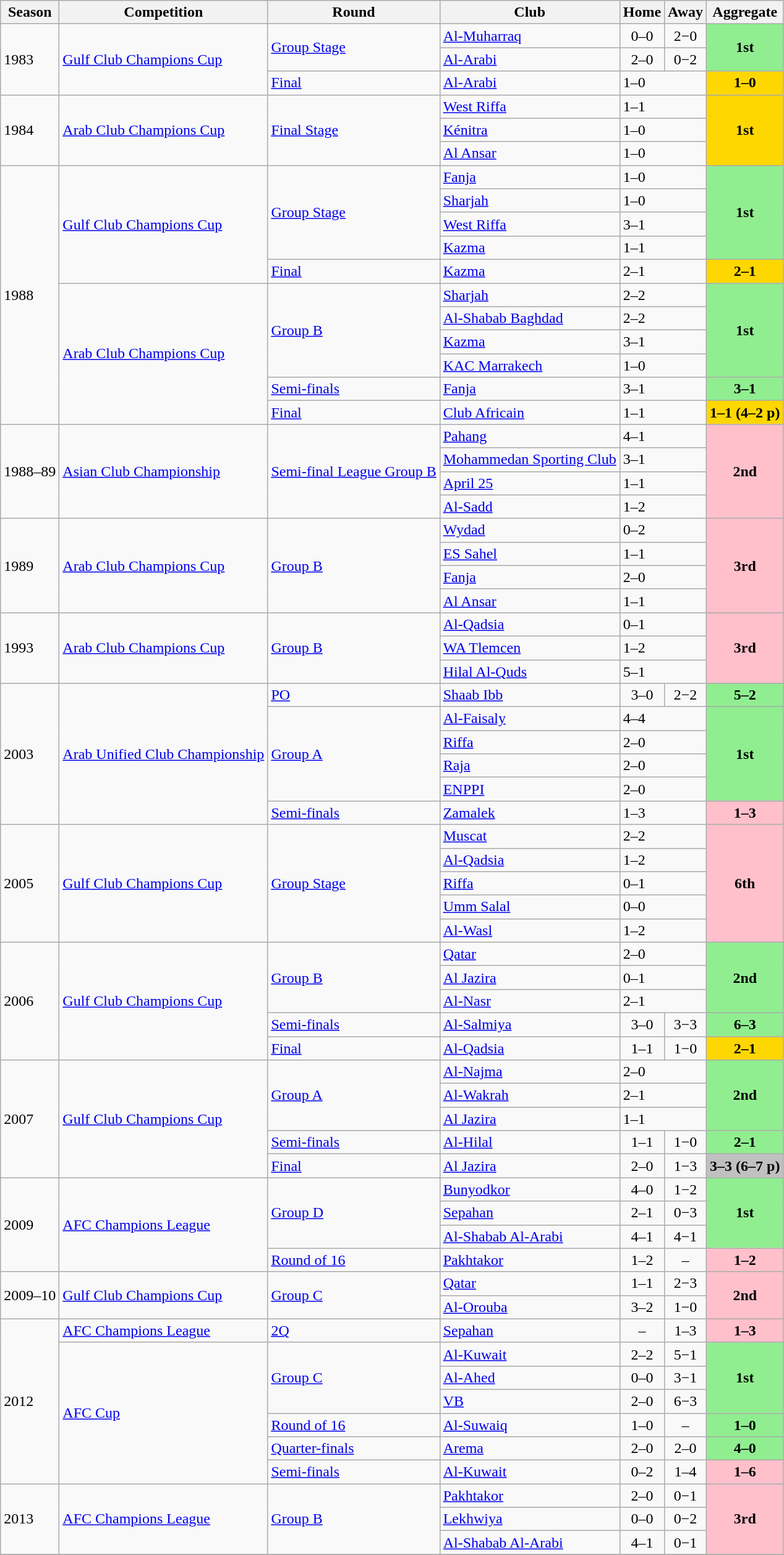<table class="wikitable">
<tr>
<th>Season</th>
<th>Competition</th>
<th>Round</th>
<th>Club</th>
<th>Home</th>
<th>Away</th>
<th>Aggregate</th>
</tr>
<tr>
<td rowspan="3">1983</td>
<td rowspan="3"><a href='#'>Gulf Club Champions Cup</a></td>
<td rowspan="2"><a href='#'>Group Stage</a></td>
<td> <a href='#'>Al-Muharraq</a></td>
<td style="text-align:center;">0–0</td>
<td style="text-align:center;">2−0</td>
<td bgcolor=lightgreen style="text-align:center;" rowspan="2"><strong>1st</strong></td>
</tr>
<tr>
<td> <a href='#'>Al-Arabi</a></td>
<td style="text-align:center;">2–0</td>
<td style="text-align:center;">0−2</td>
</tr>
<tr>
<td rowspan="1"><a href='#'>Final</a></td>
<td> <a href='#'>Al-Arabi</a></td>
<td colspan="2"><div><span>1–0</span></div></td>
<td bgcolor=gold style="text-align:center;" rowspan="1"><strong>1–0</strong></td>
</tr>
<tr>
<td rowspan="3">1984</td>
<td rowspan="3"><a href='#'>Arab Club Champions Cup</a></td>
<td rowspan="3"><a href='#'>Final Stage</a></td>
<td> <a href='#'>West Riffa</a></td>
<td colspan="2"><div><span>1–1</span></div></td>
<td bgcolor=gold style="text-align:center;" rowspan="3"><strong>1st</strong></td>
</tr>
<tr>
<td> <a href='#'>Kénitra</a></td>
<td colspan="2"><div><span>1–0</span></div></td>
</tr>
<tr>
<td> <a href='#'>Al Ansar</a></td>
<td colspan="2"><div><span>1–0</span></div></td>
</tr>
<tr>
<td rowspan="11">1988</td>
<td rowspan="5"><a href='#'>Gulf Club Champions Cup</a></td>
<td rowspan="4"><a href='#'>Group Stage</a></td>
<td> <a href='#'>Fanja</a></td>
<td colspan="2"><div><span>1–0</span></div></td>
<td bgcolor=lightgreen style="text-align:center;" rowspan="4"><strong>1st</strong></td>
</tr>
<tr>
<td> <a href='#'>Sharjah</a></td>
<td colspan="2"><div><span>1–0</span></div></td>
</tr>
<tr>
<td> <a href='#'>West Riffa</a></td>
<td colspan="2"><div><span>3–1</span></div></td>
</tr>
<tr>
<td> <a href='#'>Kazma</a></td>
<td colspan="2"><div><span>1–1</span></div></td>
</tr>
<tr>
<td rowspan="1"><a href='#'>Final</a></td>
<td> <a href='#'>Kazma</a></td>
<td colspan="2"><div><span>2–1</span></div></td>
<td bgcolor=gold style="text-align:center;" rowspan="1"><strong>2–1</strong></td>
</tr>
<tr>
<td rowspan="6"><a href='#'>Arab Club Champions Cup</a></td>
<td rowspan="4"><a href='#'>Group B</a></td>
<td> <a href='#'>Sharjah</a></td>
<td colspan="2"><div><span>2–2</span></div></td>
<td bgcolor=lightgreen style="text-align:center;" rowspan="4"><strong>1st</strong></td>
</tr>
<tr>
<td> <a href='#'>Al-Shabab Baghdad</a></td>
<td colspan="2"><div><span>2–2</span></div></td>
</tr>
<tr>
<td> <a href='#'>Kazma</a></td>
<td colspan="2"><div><span>3–1</span></div></td>
</tr>
<tr>
<td> <a href='#'>KAC Marrakech</a></td>
<td colspan="2"><div><span>1–0</span></div></td>
</tr>
<tr>
<td rowspan="1"><a href='#'>Semi-finals</a></td>
<td> <a href='#'>Fanja</a></td>
<td colspan="2"><div><span>3–1</span></div></td>
<td bgcolor=lightgreen style="text-align:center;" rowspan="1"><strong>3–1</strong></td>
</tr>
<tr>
<td rowspan="1"><a href='#'>Final</a></td>
<td> <a href='#'>Club Africain</a></td>
<td colspan="2"><div><span>1–1</span></div></td>
<td bgcolor=gold style="text-align:center;" rowspan="1"><strong>1–1 (4–2 p)</strong></td>
</tr>
<tr>
<td rowspan="4">1988–89</td>
<td rowspan="4"><a href='#'>Asian Club Championship</a></td>
<td rowspan="4"><a href='#'>Semi-final League Group B</a></td>
<td> <a href='#'>Pahang</a></td>
<td colspan="2"><div><span>4–1</span></div></td>
<td bgcolor=pink style="text-align:center;" rowspan="4"><strong>2nd</strong></td>
</tr>
<tr>
<td> <a href='#'>Mohammedan Sporting Club</a></td>
<td colspan="2"><div><span>3–1</span></div></td>
</tr>
<tr>
<td> <a href='#'>April 25</a></td>
<td colspan="2"><div><span>1–1</span></div></td>
</tr>
<tr>
<td> <a href='#'>Al-Sadd</a></td>
<td colspan="2"><div><span>1–2</span></div></td>
</tr>
<tr>
<td rowspan="4">1989</td>
<td rowspan="4"><a href='#'>Arab Club Champions Cup</a></td>
<td rowspan="4"><a href='#'>Group B</a></td>
<td> <a href='#'>Wydad</a></td>
<td colspan="2"><div><span>0–2</span></div></td>
<td bgcolor=pink style="text-align:center;" rowspan="4"><strong>3rd</strong></td>
</tr>
<tr>
<td> <a href='#'>ES Sahel</a></td>
<td colspan="2"><div><span>1–1</span></div></td>
</tr>
<tr>
<td> <a href='#'>Fanja</a></td>
<td colspan="2"><div><span>2–0</span></div></td>
</tr>
<tr>
<td> <a href='#'>Al Ansar</a></td>
<td colspan="2"><div><span>1–1</span></div></td>
</tr>
<tr>
<td rowspan="3">1993</td>
<td rowspan="3"><a href='#'>Arab Club Champions Cup</a></td>
<td rowspan="3"><a href='#'>Group B</a></td>
<td> <a href='#'>Al-Qadsia</a></td>
<td colspan="2"><div><span>0–1</span></div></td>
<td bgcolor=pink style="text-align:center;" rowspan="3"><strong>3rd</strong></td>
</tr>
<tr>
<td> <a href='#'>WA Tlemcen</a></td>
<td colspan="2"><div><span>1–2</span></div></td>
</tr>
<tr>
<td> <a href='#'>Hilal Al-Quds</a></td>
<td colspan="2"><div><span>5–1</span></div></td>
</tr>
<tr>
<td rowspan="6">2003</td>
<td rowspan="6"><a href='#'>Arab Unified Club Championship</a></td>
<td rowspan="1"><a href='#'>PO</a></td>
<td> <a href='#'>Shaab Ibb</a></td>
<td style="text-align:center;">3–0</td>
<td style="text-align:center;">2−2</td>
<td bgcolor=lightgreen style="text-align:center;"><strong>5–2</strong></td>
</tr>
<tr>
<td rowspan="4"><a href='#'>Group A</a></td>
<td> <a href='#'>Al-Faisaly</a></td>
<td colspan="2"><div><span>4–4</span></div></td>
<td bgcolor=lightgreen style="text-align:center;" rowspan="4"><strong>1st</strong></td>
</tr>
<tr>
<td> <a href='#'>Riffa</a></td>
<td colspan="2"><div><span>2–0</span></div></td>
</tr>
<tr>
<td> <a href='#'>Raja</a></td>
<td colspan="2"><div><span>2–0</span></div></td>
</tr>
<tr>
<td> <a href='#'>ENPPI</a></td>
<td colspan="2"><div><span>2–0</span></div></td>
</tr>
<tr>
<td rowspan="1"><a href='#'>Semi-finals</a></td>
<td> <a href='#'>Zamalek</a></td>
<td colspan="2"><div><span>1–3</span></div></td>
<td bgcolor=pink style="text-align:center;" rowspan="1"><strong>1–3</strong></td>
</tr>
<tr>
<td rowspan="5">2005</td>
<td rowspan="5"><a href='#'>Gulf Club Champions Cup</a></td>
<td rowspan="5"><a href='#'>Group Stage</a></td>
<td> <a href='#'>Muscat</a></td>
<td colspan="2"><div><span>2–2</span></div></td>
<td bgcolor=pink style="text-align:center;" rowspan="5"><strong>6th</strong></td>
</tr>
<tr>
<td> <a href='#'>Al-Qadsia</a></td>
<td colspan="2"><div><span>1–2</span></div></td>
</tr>
<tr>
<td> <a href='#'>Riffa</a></td>
<td colspan="2"><div><span>0–1</span></div></td>
</tr>
<tr>
<td> <a href='#'>Umm Salal</a></td>
<td colspan="2"><div><span>0–0</span></div></td>
</tr>
<tr>
<td> <a href='#'>Al-Wasl</a></td>
<td colspan="2"><div><span>1–2</span></div></td>
</tr>
<tr>
<td rowspan="5">2006</td>
<td rowspan="5"><a href='#'>Gulf Club Champions Cup</a></td>
<td rowspan="3"><a href='#'>Group B</a></td>
<td> <a href='#'>Qatar</a></td>
<td colspan="2"><div><span>2–0</span></div></td>
<td bgcolor=lightgreen style="text-align:center;" rowspan="3"><strong>2nd</strong></td>
</tr>
<tr>
<td> <a href='#'>Al Jazira</a></td>
<td colspan="2"><div><span>0–1</span></div></td>
</tr>
<tr>
<td> <a href='#'>Al-Nasr</a></td>
<td colspan="2"><div><span>2–1</span></div></td>
</tr>
<tr>
<td rowspan="1"><a href='#'>Semi-finals</a></td>
<td> <a href='#'>Al-Salmiya</a></td>
<td style="text-align:center;">3–0</td>
<td style="text-align:center;">3−3</td>
<td bgcolor=lightgreen style="text-align:center;"><strong>6–3</strong></td>
</tr>
<tr>
<td rowspan="1"><a href='#'>Final</a></td>
<td> <a href='#'>Al-Qadsia</a></td>
<td style="text-align:center;">1–1</td>
<td style="text-align:center;">1−0</td>
<td bgcolor=gold style="text-align:center;"><strong>2–1</strong></td>
</tr>
<tr>
<td rowspan="5">2007</td>
<td rowspan="5"><a href='#'>Gulf Club Champions Cup</a></td>
<td rowspan="3"><a href='#'>Group A</a></td>
<td> <a href='#'>Al-Najma</a></td>
<td colspan="2"><div><span>2–0</span></div></td>
<td bgcolor=lightgreen style="text-align:center;" rowspan="3"><strong>2nd</strong></td>
</tr>
<tr>
<td> <a href='#'>Al-Wakrah</a></td>
<td colspan="2"><div><span>2–1</span></div></td>
</tr>
<tr>
<td> <a href='#'>Al Jazira</a></td>
<td colspan="2"><div><span>1–1</span></div></td>
</tr>
<tr>
<td rowspan="1"><a href='#'>Semi-finals</a></td>
<td> <a href='#'>Al-Hilal</a></td>
<td style="text-align:center;">1–1</td>
<td style="text-align:center;">1−0</td>
<td bgcolor=lightgreen style="text-align:center;"><strong>2–1</strong></td>
</tr>
<tr>
<td rowspan="1"><a href='#'>Final</a></td>
<td> <a href='#'>Al Jazira</a></td>
<td style="text-align:center;">2–0</td>
<td style="text-align:center;">1−3</td>
<td bgcolor=silver style="text-align:center;"><strong>3–3 (6–7 p)</strong></td>
</tr>
<tr>
<td rowspan="4">2009</td>
<td rowspan="4"><a href='#'>AFC Champions League</a></td>
<td rowspan="3"><a href='#'>Group D</a></td>
<td> <a href='#'>Bunyodkor</a></td>
<td style="text-align:center;">4–0</td>
<td style="text-align:center;">1−2</td>
<td bgcolor=lightgreen style="text-align:center;" rowspan="3"><strong>1st</strong></td>
</tr>
<tr>
<td> <a href='#'>Sepahan</a></td>
<td style="text-align:center;">2–1</td>
<td style="text-align:center;">0−3</td>
</tr>
<tr>
<td> <a href='#'>Al-Shabab Al-Arabi</a></td>
<td style="text-align:center;">4–1</td>
<td style="text-align:center;">4−1</td>
</tr>
<tr>
<td rowspan="1"><a href='#'>Round of 16</a></td>
<td> <a href='#'>Pakhtakor</a></td>
<td style="text-align:center;">1–2</td>
<td style="text-align:center;">–</td>
<td bgcolor=pink style="text-align:center;"><strong>1–2</strong></td>
</tr>
<tr>
<td rowspan="2">2009–10</td>
<td rowspan="2"><a href='#'>Gulf Club Champions Cup</a></td>
<td rowspan="2"><a href='#'>Group C</a></td>
<td> <a href='#'>Qatar</a></td>
<td style="text-align:center;">1–1</td>
<td style="text-align:center;">2−3</td>
<td bgcolor=pink style="text-align:center;" rowspan="2"><strong>2nd</strong></td>
</tr>
<tr>
<td> <a href='#'>Al-Orouba</a></td>
<td style="text-align:center;">3–2</td>
<td style="text-align:center;">1−0</td>
</tr>
<tr>
<td rowspan="7">2012</td>
<td rowspan="1"><a href='#'>AFC Champions League</a></td>
<td rowspan="1"><a href='#'>2Q</a></td>
<td> <a href='#'>Sepahan</a></td>
<td style="text-align:center;">–</td>
<td style="text-align:center;">1–3</td>
<td bgcolor=pink style="text-align:center;"><strong>1–3</strong></td>
</tr>
<tr>
<td rowspan="6"><a href='#'>AFC Cup</a></td>
<td rowspan="3"><a href='#'>Group C</a></td>
<td> <a href='#'>Al-Kuwait</a></td>
<td style="text-align:center;">2–2</td>
<td style="text-align:center;">5−1</td>
<td bgcolor=lightgreen style="text-align:center;" rowspan="3"><strong>1st</strong></td>
</tr>
<tr>
<td> <a href='#'>Al-Ahed</a></td>
<td style="text-align:center;">0–0</td>
<td style="text-align:center;">3−1</td>
</tr>
<tr>
<td> <a href='#'>VB</a></td>
<td style="text-align:center;">2–0</td>
<td style="text-align:center;">6−3</td>
</tr>
<tr>
<td rowspan="1"><a href='#'>Round of 16</a></td>
<td> <a href='#'>Al-Suwaiq</a></td>
<td style="text-align:center;">1–0</td>
<td style="text-align:center;">–</td>
<td bgcolor=lightgreen style="text-align:center;"><strong>1–0</strong></td>
</tr>
<tr>
<td rowspan="1"><a href='#'>Quarter-finals</a></td>
<td> <a href='#'>Arema</a></td>
<td style="text-align:center;">2–0</td>
<td style="text-align:center;">2–0</td>
<td bgcolor=lightgreen style="text-align:center;"><strong>4–0</strong></td>
</tr>
<tr>
<td rowspan="1"><a href='#'>Semi-finals</a></td>
<td> <a href='#'>Al-Kuwait</a></td>
<td style="text-align:center;">0–2</td>
<td style="text-align:center;">1–4</td>
<td bgcolor=pink style="text-align:center;"><strong>1–6</strong></td>
</tr>
<tr>
<td rowspan="3">2013</td>
<td rowspan="3"><a href='#'>AFC Champions League</a></td>
<td rowspan="3"><a href='#'>Group B</a></td>
<td> <a href='#'>Pakhtakor</a></td>
<td style="text-align:center;">2–0</td>
<td style="text-align:center;">0−1</td>
<td bgcolor=pink style="text-align:center;" rowspan="3"><strong>3rd</strong></td>
</tr>
<tr>
<td> <a href='#'>Lekhwiya</a></td>
<td style="text-align:center;">0–0</td>
<td style="text-align:center;">0−2</td>
</tr>
<tr>
<td> <a href='#'>Al-Shabab Al-Arabi</a></td>
<td style="text-align:center;">4–1</td>
<td style="text-align:center;">0−1</td>
</tr>
<tr>
</tr>
</table>
